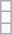<table class="wikitable">
<tr>
<td></td>
</tr>
<tr>
<td></td>
</tr>
<tr>
<td></td>
</tr>
</table>
